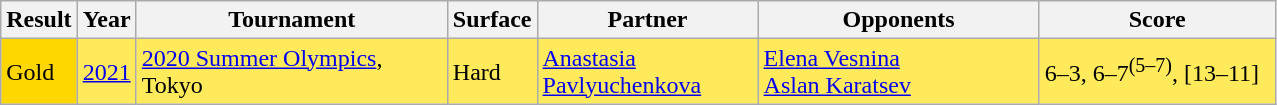<table class="wikitable">
<tr>
<th>Result</th>
<th>Year</th>
<th width=200>Tournament</th>
<th>Surface</th>
<th width=140>Partner</th>
<th width=180>Opponents</th>
<th width=150>Score</th>
</tr>
<tr bgcolor=FFEA5C>
<td bgcolor=gold>Gold</td>
<td><a href='#'>2021</a></td>
<td><a href='#'>2020 Summer Olympics</a>, Tokyo</td>
<td>Hard</td>
<td> <a href='#'>Anastasia Pavlyuchenkova</a></td>
<td> <a href='#'>Elena Vesnina</a> <br>  <a href='#'>Aslan Karatsev</a></td>
<td>6–3, 6–7<sup>(5–7)</sup>, [13–11]</td>
</tr>
</table>
